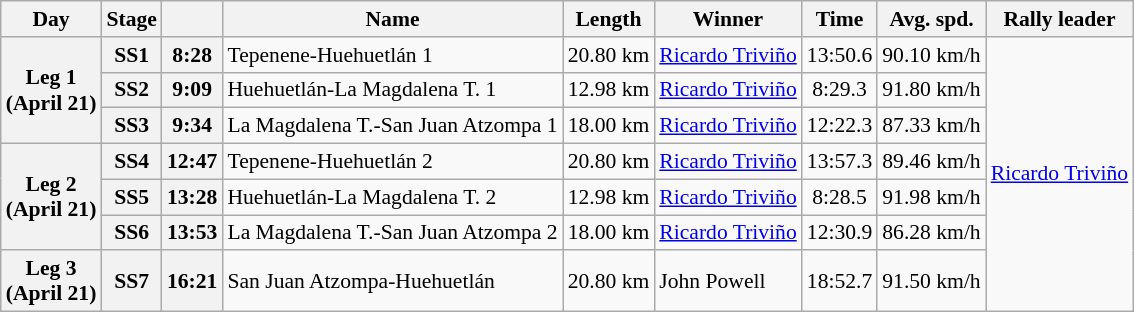<table class="wikitable" style="text-align: center; font-size: 90%; max-width: 950px;">
<tr>
<th>Day</th>
<th>Stage</th>
<th></th>
<th>Name</th>
<th>Length</th>
<th>Winner</th>
<th>Time</th>
<th>Avg. spd.</th>
<th>Rally leader</th>
</tr>
<tr>
<th rowspan=3>Leg 1<br>(April 21)</th>
<th>SS1</th>
<th>8:28</th>
<td align=left>Tepenene-Huehuetlán 1</td>
<td>20.80 km</td>
<td align=left> <a href='#'>Ricardo Triviño</a></td>
<td>13:50.6</td>
<td>90.10 km/h</td>
<td rowspan=7> <a href='#'>Ricardo Triviño</a></td>
</tr>
<tr>
<th>SS2</th>
<th>9:09</th>
<td align=left>Huehuetlán-La Magdalena T. 1</td>
<td>12.98 km</td>
<td align=left> <a href='#'>Ricardo Triviño</a></td>
<td>8:29.3</td>
<td>91.80 km/h</td>
</tr>
<tr>
<th>SS3</th>
<th>9:34</th>
<td align=left>La Magdalena T.-San Juan Atzompa 1</td>
<td>18.00 km</td>
<td align=left> <a href='#'>Ricardo Triviño</a></td>
<td>12:22.3</td>
<td>87.33 km/h</td>
</tr>
<tr>
<th rowspan=3>Leg 2<br>(April 21)</th>
<th>SS4</th>
<th>12:47</th>
<td align=left>Tepenene-Huehuetlán 2</td>
<td>20.80 km</td>
<td align=left> <a href='#'>Ricardo Triviño</a></td>
<td>13:57.3</td>
<td>89.46 km/h</td>
</tr>
<tr>
<th>SS5</th>
<th>13:28</th>
<td align=left>Huehuetlán-La Magdalena T. 2</td>
<td>12.98 km</td>
<td align=left> <a href='#'>Ricardo Triviño</a></td>
<td>8:28.5</td>
<td>91.98 km/h</td>
</tr>
<tr>
<th>SS6</th>
<th>13:53</th>
<td align=left>La Magdalena T.-San Juan Atzompa 2</td>
<td>18.00 km</td>
<td align=left> <a href='#'>Ricardo Triviño</a></td>
<td>12:30.9</td>
<td>86.28 km/h</td>
</tr>
<tr>
<th>Leg 3<br>(April 21)</th>
<th>SS7</th>
<th>16:21</th>
<td align=left>San Juan Atzompa-Huehuetlán</td>
<td>20.80 km</td>
<td align=left> John Powell</td>
<td>18:52.7</td>
<td>91.50 km/h</td>
</tr>
</table>
